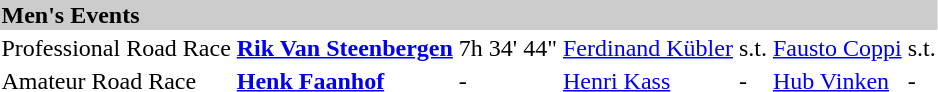<table>
<tr bgcolor="#cccccc">
<td colspan=7><strong>Men's Events</strong></td>
</tr>
<tr>
<td>Professional Road Race<br></td>
<td><strong><a href='#'>Rik Van Steenbergen</a></strong><br><small></small></td>
<td>7h 34' 44"</td>
<td><a href='#'>Ferdinand Kübler</a><br><small></small></td>
<td>s.t.</td>
<td><a href='#'>Fausto Coppi</a><br><small></small></td>
<td>s.t.</td>
</tr>
<tr>
<td>Amateur Road Race</td>
<td><strong><a href='#'>Henk Faanhof</a></strong><br><small></small></td>
<td>-</td>
<td><a href='#'>Henri Kass</a><br><small></small></td>
<td>-</td>
<td><a href='#'>Hub Vinken</a><br><small></small></td>
<td>-</td>
</tr>
<tr>
</tr>
</table>
